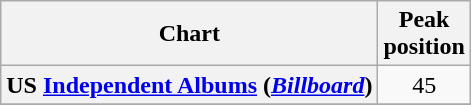<table class="wikitable plainrowheaders sortable" style="text-align:center;" border="1">
<tr>
<th scope="col">Chart</th>
<th scope="col">Peak<br>position</th>
</tr>
<tr>
<th scope="row">US <a href='#'>Independent Albums</a> (<em><a href='#'>Billboard</a></em>)</th>
<td>45</td>
</tr>
<tr>
</tr>
</table>
